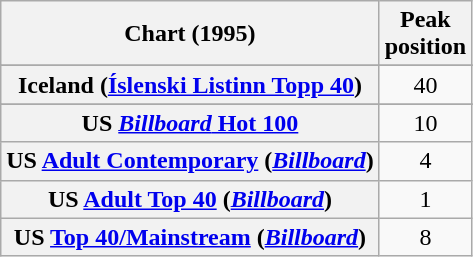<table class="wikitable sortable plainrowheaders" style="text-align:center">
<tr>
<th>Chart (1995)</th>
<th>Peak<br>position</th>
</tr>
<tr>
</tr>
<tr>
<th scope="row">Iceland (<a href='#'>Íslenski Listinn Topp 40</a>)</th>
<td>40</td>
</tr>
<tr>
</tr>
<tr>
</tr>
<tr>
<th scope="row">US <a href='#'><em>Billboard</em> Hot 100</a></th>
<td>10</td>
</tr>
<tr>
<th scope="row">US <a href='#'>Adult Contemporary</a> (<em><a href='#'>Billboard</a></em>)</th>
<td>4</td>
</tr>
<tr>
<th scope="row">US <a href='#'>Adult Top 40</a> (<em><a href='#'>Billboard</a></em>)</th>
<td>1</td>
</tr>
<tr>
<th scope="row">US <a href='#'>Top 40/Mainstream</a> (<em><a href='#'>Billboard</a></em>)</th>
<td>8</td>
</tr>
</table>
